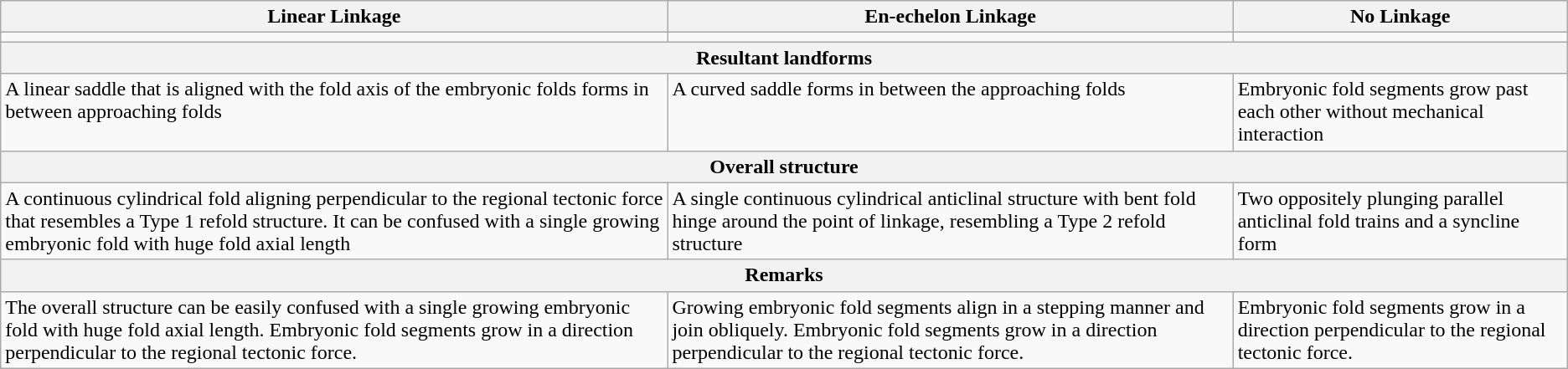<table class="wikitable" style="text-align:top;">
<tr>
<th>Linear Linkage</th>
<th>En-echelon Linkage</th>
<th>No Linkage</th>
</tr>
<tr>
<td></td>
<td></td>
<td></td>
</tr>
<tr>
<th colspan=3>Resultant landforms</th>
</tr>
<tr style="vertical-align: top;">
<td>A linear saddle that is aligned with the fold axis of the embryonic folds forms in between approaching folds</td>
<td>A curved saddle forms in between the approaching folds</td>
<td>Embryonic fold segments grow past each other without mechanical interaction</td>
</tr>
<tr>
<th colspan=3>Overall structure</th>
</tr>
<tr style="vertical-align: top;">
<td>A continuous cylindrical fold aligning perpendicular to the regional tectonic force that resembles a Type 1 refold structure. It can be confused with a single growing embryonic fold with huge fold axial length</td>
<td>A single continuous cylindrical anticlinal structure with bent fold hinge around the point of linkage, resembling a Type 2 refold structure</td>
<td>Two oppositely plunging parallel anticlinal fold trains and a syncline form</td>
</tr>
<tr>
<th colspan=3>Remarks</th>
</tr>
<tr style="vertical-align: top;">
<td>The overall structure can be easily confused with a single growing embryonic fold with huge fold axial length. Embryonic fold segments grow in a direction perpendicular to the regional tectonic force.</td>
<td>Growing embryonic fold segments align in a stepping manner and join obliquely. Embryonic fold segments grow in a direction perpendicular to the regional tectonic force.</td>
<td>Embryonic fold segments grow in a direction perpendicular to the regional tectonic force.</td>
</tr>
</table>
